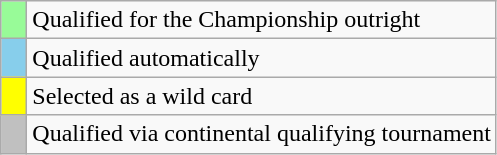<table class="wikitable">
<tr>
<td width=10px bgcolor="#98fb98"></td>
<td>Qualified for the Championship outright</td>
</tr>
<tr>
<td width=10px bgcolor="skyblue"></td>
<td>Qualified automatically</td>
</tr>
<tr>
<td width=10px bgcolor="yellow"></td>
<td>Selected as a wild card</td>
</tr>
<tr>
<td width=10px bgcolor="silver"></td>
<td>Qualified via continental qualifying tournament</td>
</tr>
</table>
